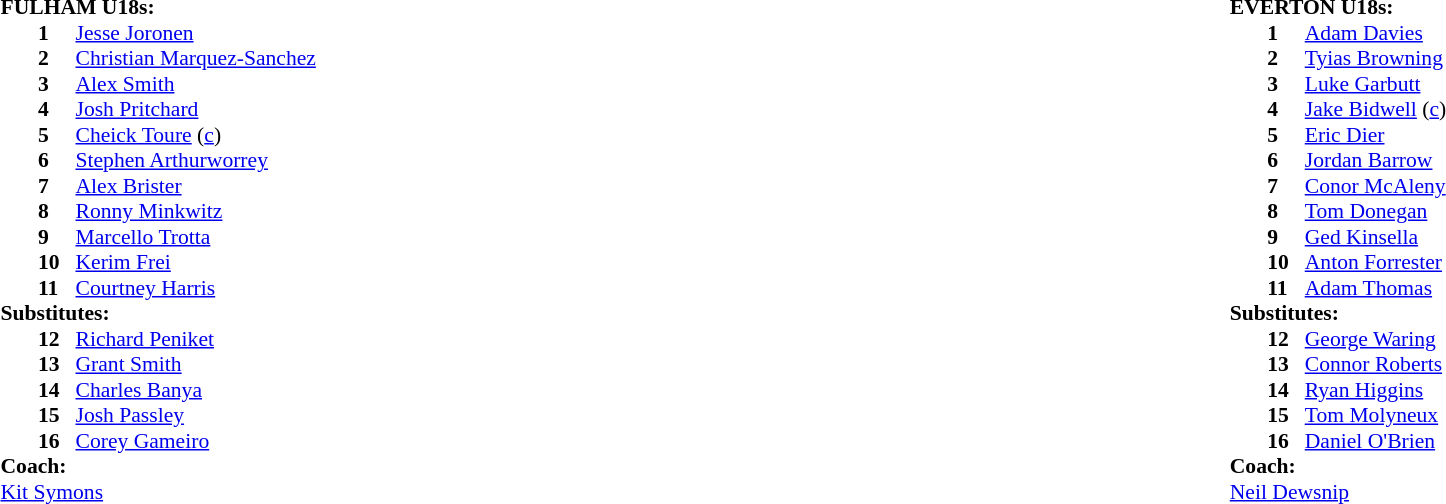<table width="100%">
<tr>
<td valign="top" width="50%"><br><table style="font-size: 90%" cellspacing="0" cellpadding="0">
<tr>
<td colspan="4"><strong>FULHAM U18s:</strong></td>
</tr>
<tr>
<th width="25"></th>
<th width="25"></th>
<th width="200"></th>
<th></th>
</tr>
<tr>
<td></td>
<td><strong>1</strong></td>
<td> <a href='#'>Jesse Joronen</a></td>
</tr>
<tr>
<td></td>
<td><strong>2</strong></td>
<td> <a href='#'>Christian Marquez-Sanchez</a></td>
</tr>
<tr>
<td></td>
<td><strong>3</strong></td>
<td> <a href='#'>Alex Smith</a></td>
</tr>
<tr>
<td></td>
<td><strong>4</strong></td>
<td> <a href='#'>Josh Pritchard</a></td>
</tr>
<tr>
<td></td>
<td><strong>5</strong></td>
<td> <a href='#'>Cheick Toure</a> (<a href='#'>c</a>)</td>
</tr>
<tr>
<td></td>
<td><strong>6</strong></td>
<td> <a href='#'>Stephen Arthurworrey</a></td>
</tr>
<tr>
<td></td>
<td><strong>7</strong></td>
<td> <a href='#'>Alex Brister</a></td>
</tr>
<tr>
<td></td>
<td><strong>8</strong></td>
<td> <a href='#'>Ronny Minkwitz</a></td>
</tr>
<tr>
<td></td>
<td><strong>9</strong></td>
<td> <a href='#'>Marcello Trotta</a></td>
</tr>
<tr>
<td></td>
<td><strong>10</strong></td>
<td> <a href='#'>Kerim Frei</a></td>
</tr>
<tr>
<td></td>
<td><strong>11</strong></td>
<td> <a href='#'>Courtney Harris</a></td>
</tr>
<tr>
<td colspan=4><strong>Substitutes:</strong></td>
</tr>
<tr>
<td></td>
<td><strong>12</strong></td>
<td> <a href='#'>Richard Peniket</a></td>
</tr>
<tr>
<td></td>
<td><strong>13</strong></td>
<td> <a href='#'>Grant Smith</a></td>
</tr>
<tr>
<td></td>
<td><strong>14</strong></td>
<td> <a href='#'>Charles Banya</a></td>
</tr>
<tr>
<td></td>
<td><strong>15</strong></td>
<td> <a href='#'>Josh Passley</a></td>
</tr>
<tr>
<td></td>
<td><strong>16</strong></td>
<td> <a href='#'>Corey Gameiro</a></td>
</tr>
<tr>
<td colspan=4><strong>Coach:</strong></td>
</tr>
<tr>
<td colspan="4"> <a href='#'>Kit Symons</a></td>
</tr>
</table>
</td>
<td valign="top" width="50%"><br><table style="font-size: 90%" cellspacing="0" cellpadding="0" align="center">
<tr>
<td colspan="4"><strong>EVERTON U18s:</strong></td>
</tr>
<tr>
<th width="25"></th>
<th width="25"></th>
<th width="200"></th>
<th></th>
</tr>
<tr>
<td></td>
<td><strong>1</strong></td>
<td> <a href='#'>Adam Davies</a></td>
</tr>
<tr>
<td></td>
<td><strong>2</strong></td>
<td> <a href='#'>Tyias Browning</a></td>
</tr>
<tr>
<td></td>
<td><strong>3</strong></td>
<td> <a href='#'>Luke Garbutt</a></td>
</tr>
<tr>
<td></td>
<td><strong>4</strong></td>
<td> <a href='#'>Jake Bidwell</a> (<a href='#'>c</a>)</td>
</tr>
<tr>
<td></td>
<td><strong>5</strong></td>
<td> <a href='#'>Eric Dier</a></td>
</tr>
<tr>
<td></td>
<td><strong>6</strong></td>
<td> <a href='#'>Jordan Barrow</a></td>
<td></td>
<td></td>
</tr>
<tr>
<td></td>
<td><strong>7</strong></td>
<td> <a href='#'>Conor McAleny</a></td>
</tr>
<tr>
<td></td>
<td><strong>8</strong></td>
<td> <a href='#'>Tom Donegan</a></td>
</tr>
<tr>
<td></td>
<td><strong>9</strong></td>
<td> <a href='#'>Ged Kinsella</a></td>
</tr>
<tr>
<td></td>
<td><strong>10</strong></td>
<td> <a href='#'>Anton Forrester</a></td>
</tr>
<tr>
<td></td>
<td><strong>11</strong></td>
<td> <a href='#'>Adam Thomas</a></td>
</tr>
<tr>
<td colspan=4><strong>Substitutes:</strong></td>
</tr>
<tr>
<td></td>
<td><strong>12</strong></td>
<td> <a href='#'>George Waring</a></td>
<td></td>
<td></td>
</tr>
<tr>
<td></td>
<td><strong>13</strong></td>
<td> <a href='#'>Connor Roberts</a></td>
</tr>
<tr>
<td></td>
<td><strong>14</strong></td>
<td> <a href='#'>Ryan Higgins</a></td>
</tr>
<tr>
<td></td>
<td><strong>15</strong></td>
<td> <a href='#'>Tom Molyneux</a></td>
</tr>
<tr>
<td></td>
<td><strong>16</strong></td>
<td> <a href='#'>Daniel O'Brien</a></td>
</tr>
<tr>
<td colspan=4><strong>Coach:</strong></td>
</tr>
<tr>
<td colspan="4"> <a href='#'>Neil Dewsnip</a></td>
</tr>
</table>
</td>
</tr>
</table>
